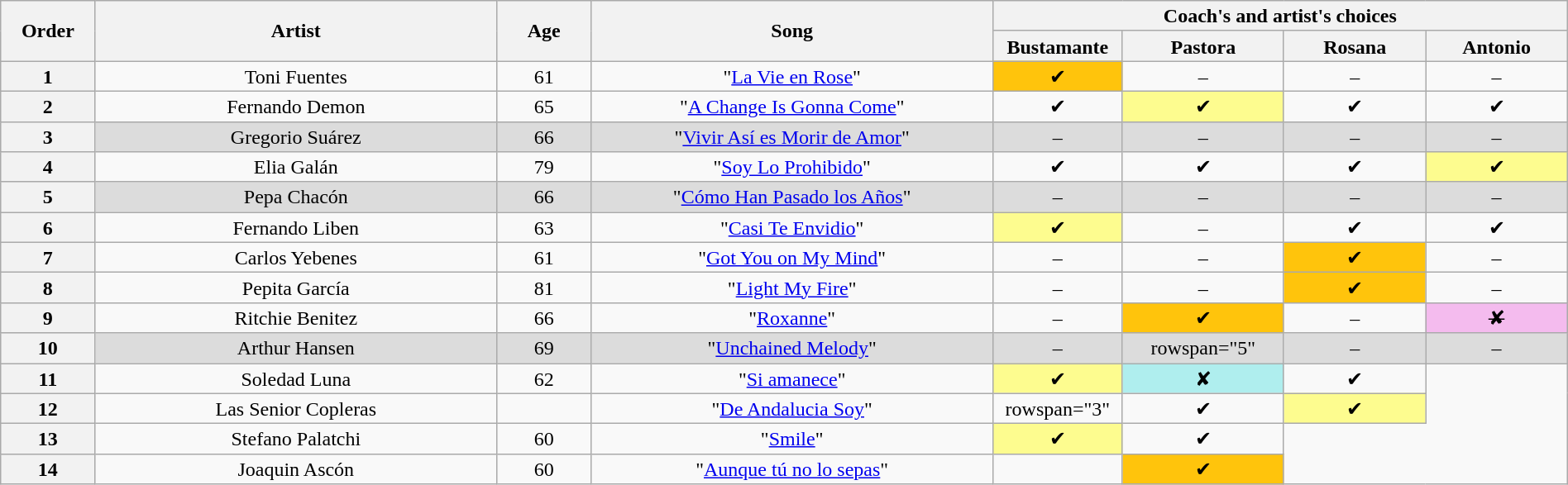<table class="wikitable" style="text-align:center; line-height:17px; width:100%">
<tr>
<th scope="col" rowspan="2" style="width:04%">Order</th>
<th scope="col" rowspan="2" style="width:17%">Artist</th>
<th scope="col" rowspan="2" style="width:04%">Age</th>
<th scope="col" rowspan="2" style="width:17%">Song</th>
<th scope="col" colspan="4" style="width:24%">Coach's and artist's choices</th>
</tr>
<tr>
<th style="width:02%">Bustamante</th>
<th style="width:06%">Pastora</th>
<th style="width:06%">Rosana</th>
<th style="width:06%">Antonio</th>
</tr>
<tr>
<th>1</th>
<td>Toni Fuentes</td>
<td>61</td>
<td>"<a href='#'>La Vie en Rose</a>"</td>
<td style="background:#ffc40c">✔</td>
<td>–</td>
<td>–</td>
<td>–</td>
</tr>
<tr>
<th>2</th>
<td>Fernando Demon</td>
<td>65</td>
<td>"<a href='#'>A Change Is Gonna Come</a>"</td>
<td>✔</td>
<td style="background:#fdfc8f">✔</td>
<td>✔</td>
<td>✔</td>
</tr>
<tr style="background:#dcdcdc">
<th>3</th>
<td>Gregorio Suárez</td>
<td>66</td>
<td>"<a href='#'>Vivir Así es Morir de Amor</a>"</td>
<td>–</td>
<td>–</td>
<td>–</td>
<td>–</td>
</tr>
<tr>
<th>4</th>
<td>Elia Galán</td>
<td>79</td>
<td>"<a href='#'>Soy Lo Prohibido</a>"</td>
<td>✔</td>
<td>✔</td>
<td>✔</td>
<td style="background:#fdfc8f">✔</td>
</tr>
<tr style="background:#dcdcdc">
<th>5</th>
<td>Pepa Chacón</td>
<td>66</td>
<td>"<a href='#'>Cómo Han Pasado los Años</a>"</td>
<td>–</td>
<td>–</td>
<td>–</td>
<td>–</td>
</tr>
<tr>
<th>6</th>
<td>Fernando Liben</td>
<td>63</td>
<td>"<a href='#'>Casi Te Envidio</a>"</td>
<td style="background:#fdfc8f">✔</td>
<td>–</td>
<td>✔</td>
<td>✔</td>
</tr>
<tr>
<th>7</th>
<td>Carlos Yebenes</td>
<td>61</td>
<td>"<a href='#'>Got You on My Mind</a>"</td>
<td>–</td>
<td>–</td>
<td style="background:#ffc40c">✔</td>
<td>–</td>
</tr>
<tr>
<th>8</th>
<td>Pepita García</td>
<td>81</td>
<td>"<a href='#'>Light My Fire</a>"</td>
<td>–</td>
<td>–</td>
<td style="background:#ffc40c">✔</td>
<td>–</td>
</tr>
<tr>
<th>9</th>
<td>Ritchie Benitez</td>
<td>66</td>
<td>"<a href='#'>Roxanne</a>"</td>
<td>–</td>
<td style="background:#ffc40c">✔</td>
<td>–</td>
<td style="background:#f4bbee"><s>✘</s></td>
</tr>
<tr style="background:#dcdcdc">
<th>10</th>
<td>Arthur Hansen</td>
<td>69</td>
<td>"<a href='#'>Unchained Melody</a>"</td>
<td>–</td>
<td>rowspan="5" </td>
<td>–</td>
<td>–</td>
</tr>
<tr>
<th>11</th>
<td>Soledad Luna</td>
<td>62</td>
<td>"<a href='#'>Si amanece</a>"</td>
<td style="background:#fdfc8f">✔</td>
<td style="background:#afeeee">✘</td>
<td>✔</td>
</tr>
<tr>
<th>12</th>
<td>Las Senior Copleras</td>
<td></td>
<td>"<a href='#'>De Andalucia Soy</a>"</td>
<td>rowspan="3" </td>
<td>✔</td>
<td style="background:#fdfc8f">✔</td>
</tr>
<tr>
<th>13</th>
<td>Stefano Palatchi</td>
<td>60</td>
<td>"<a href='#'>Smile</a>"</td>
<td style="background:#fdfc8f">✔</td>
<td>✔</td>
</tr>
<tr>
<th>14</th>
<td>Joaquin Ascón</td>
<td>60</td>
<td>"<a href='#'>Aunque tú no lo sepas</a>"</td>
<td></td>
<td style="background:#ffc40c">✔</td>
</tr>
</table>
